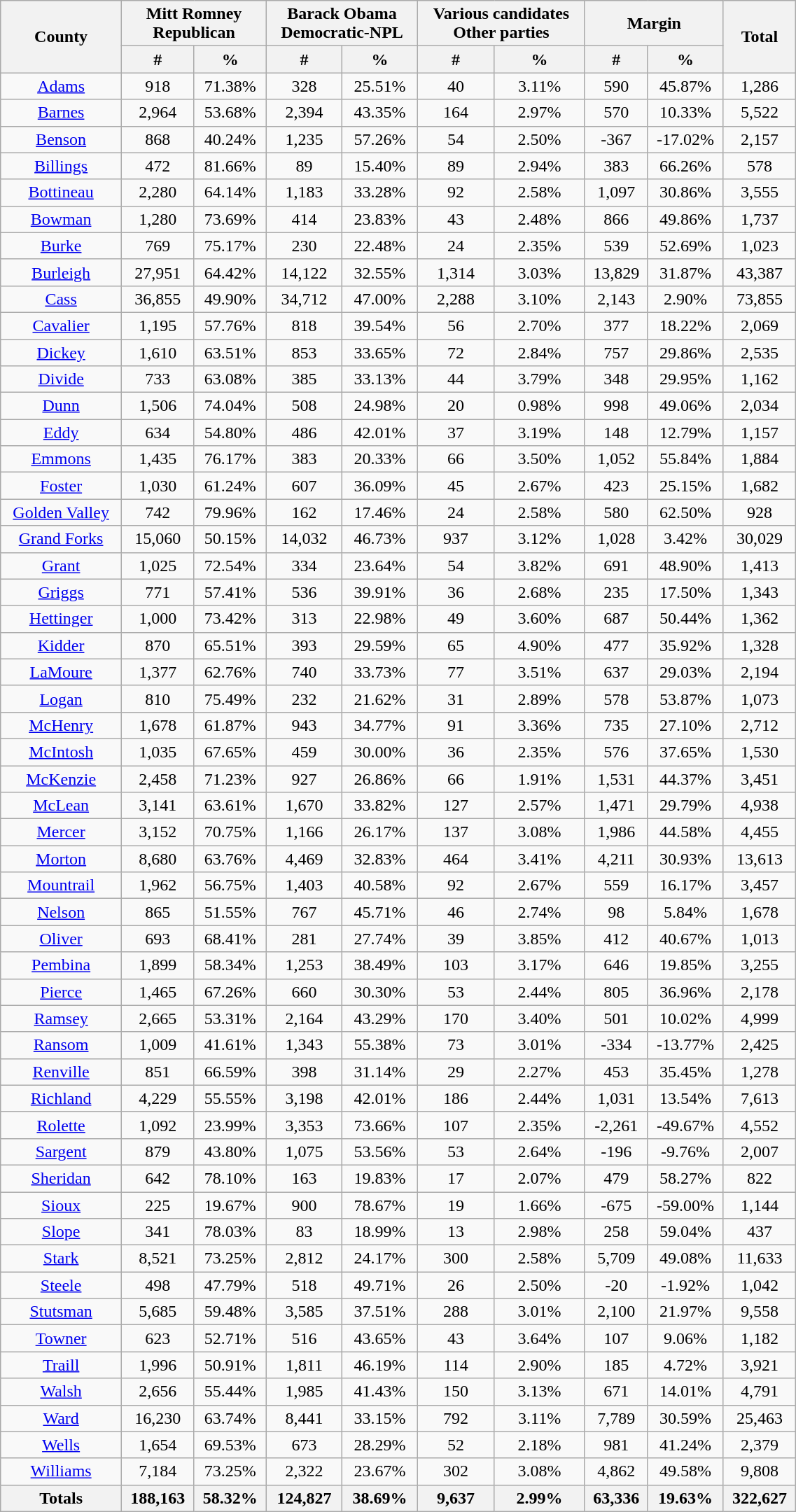<table width="60%" class="wikitable sortable">
<tr>
<th rowspan="2">County</th>
<th colspan="2">Mitt Romney<br>Republican</th>
<th colspan="2">Barack Obama<br>Democratic-NPL</th>
<th colspan="2">Various candidates<br>Other parties</th>
<th colspan="2">Margin</th>
<th rowspan="2">Total</th>
</tr>
<tr>
<th style="text-align:center;" data-sort-type="number">#</th>
<th style="text-align:center;" data-sort-type="number">%</th>
<th style="text-align:center;" data-sort-type="number">#</th>
<th style="text-align:center;" data-sort-type="number">%</th>
<th style="text-align:center;" data-sort-type="number">#</th>
<th style="text-align:center;" data-sort-type="number">%</th>
<th style="text-align:center;" data-sort-type="number">#</th>
<th style="text-align:center;" data-sort-type="number">%</th>
</tr>
<tr style="text-align:center;">
<td><a href='#'>Adams</a></td>
<td>918</td>
<td>71.38%</td>
<td>328</td>
<td>25.51%</td>
<td>40</td>
<td>3.11%</td>
<td>590</td>
<td>45.87%</td>
<td>1,286</td>
</tr>
<tr style="text-align:center;">
<td><a href='#'>Barnes</a></td>
<td>2,964</td>
<td>53.68%</td>
<td>2,394</td>
<td>43.35%</td>
<td>164</td>
<td>2.97%</td>
<td>570</td>
<td>10.33%</td>
<td>5,522</td>
</tr>
<tr style="text-align:center;">
<td><a href='#'>Benson</a></td>
<td>868</td>
<td>40.24%</td>
<td>1,235</td>
<td>57.26%</td>
<td>54</td>
<td>2.50%</td>
<td>-367</td>
<td>-17.02%</td>
<td>2,157</td>
</tr>
<tr style="text-align:center;">
<td><a href='#'>Billings</a></td>
<td>472</td>
<td>81.66%</td>
<td>89</td>
<td>15.40%</td>
<td>89</td>
<td>2.94%</td>
<td>383</td>
<td>66.26%</td>
<td>578</td>
</tr>
<tr style="text-align:center;">
<td><a href='#'>Bottineau</a></td>
<td>2,280</td>
<td>64.14%</td>
<td>1,183</td>
<td>33.28%</td>
<td>92</td>
<td>2.58%</td>
<td>1,097</td>
<td>30.86%</td>
<td>3,555</td>
</tr>
<tr style="text-align:center;">
<td><a href='#'>Bowman</a></td>
<td>1,280</td>
<td>73.69%</td>
<td>414</td>
<td>23.83%</td>
<td>43</td>
<td>2.48%</td>
<td>866</td>
<td>49.86%</td>
<td>1,737</td>
</tr>
<tr style="text-align:center;">
<td><a href='#'>Burke</a></td>
<td>769</td>
<td>75.17%</td>
<td>230</td>
<td>22.48%</td>
<td>24</td>
<td>2.35%</td>
<td>539</td>
<td>52.69%</td>
<td>1,023</td>
</tr>
<tr style="text-align:center;">
<td><a href='#'>Burleigh</a></td>
<td>27,951</td>
<td>64.42%</td>
<td>14,122</td>
<td>32.55%</td>
<td>1,314</td>
<td>3.03%</td>
<td>13,829</td>
<td>31.87%</td>
<td>43,387</td>
</tr>
<tr style="text-align:center;">
<td><a href='#'>Cass</a></td>
<td>36,855</td>
<td>49.90%</td>
<td>34,712</td>
<td>47.00%</td>
<td>2,288</td>
<td>3.10%</td>
<td>2,143</td>
<td>2.90%</td>
<td>73,855</td>
</tr>
<tr style="text-align:center;">
<td><a href='#'>Cavalier</a></td>
<td>1,195</td>
<td>57.76%</td>
<td>818</td>
<td>39.54%</td>
<td>56</td>
<td>2.70%</td>
<td>377</td>
<td>18.22%</td>
<td>2,069</td>
</tr>
<tr style="text-align:center;">
<td><a href='#'>Dickey</a></td>
<td>1,610</td>
<td>63.51%</td>
<td>853</td>
<td>33.65%</td>
<td>72</td>
<td>2.84%</td>
<td>757</td>
<td>29.86%</td>
<td>2,535</td>
</tr>
<tr style="text-align:center;">
<td><a href='#'>Divide</a></td>
<td>733</td>
<td>63.08%</td>
<td>385</td>
<td>33.13%</td>
<td>44</td>
<td>3.79%</td>
<td>348</td>
<td>29.95%</td>
<td>1,162</td>
</tr>
<tr style="text-align:center;">
<td><a href='#'>Dunn</a></td>
<td>1,506</td>
<td>74.04%</td>
<td>508</td>
<td>24.98%</td>
<td>20</td>
<td>0.98%</td>
<td>998</td>
<td>49.06%</td>
<td>2,034</td>
</tr>
<tr style="text-align:center;">
<td><a href='#'>Eddy</a></td>
<td>634</td>
<td>54.80%</td>
<td>486</td>
<td>42.01%</td>
<td>37</td>
<td>3.19%</td>
<td>148</td>
<td>12.79%</td>
<td>1,157</td>
</tr>
<tr style="text-align:center;">
<td><a href='#'>Emmons</a></td>
<td>1,435</td>
<td>76.17%</td>
<td>383</td>
<td>20.33%</td>
<td>66</td>
<td>3.50%</td>
<td>1,052</td>
<td>55.84%</td>
<td>1,884</td>
</tr>
<tr style="text-align:center;">
<td><a href='#'>Foster</a></td>
<td>1,030</td>
<td>61.24%</td>
<td>607</td>
<td>36.09%</td>
<td>45</td>
<td>2.67%</td>
<td>423</td>
<td>25.15%</td>
<td>1,682</td>
</tr>
<tr style="text-align:center;">
<td><a href='#'>Golden Valley</a></td>
<td>742</td>
<td>79.96%</td>
<td>162</td>
<td>17.46%</td>
<td>24</td>
<td>2.58%</td>
<td>580</td>
<td>62.50%</td>
<td>928</td>
</tr>
<tr style="text-align:center;">
<td><a href='#'>Grand Forks</a></td>
<td>15,060</td>
<td>50.15%</td>
<td>14,032</td>
<td>46.73%</td>
<td>937</td>
<td>3.12%</td>
<td>1,028</td>
<td>3.42%</td>
<td>30,029</td>
</tr>
<tr style="text-align:center;">
<td><a href='#'>Grant</a></td>
<td>1,025</td>
<td>72.54%</td>
<td>334</td>
<td>23.64%</td>
<td>54</td>
<td>3.82%</td>
<td>691</td>
<td>48.90%</td>
<td>1,413</td>
</tr>
<tr style="text-align:center;">
<td><a href='#'>Griggs</a></td>
<td>771</td>
<td>57.41%</td>
<td>536</td>
<td>39.91%</td>
<td>36</td>
<td>2.68%</td>
<td>235</td>
<td>17.50%</td>
<td>1,343</td>
</tr>
<tr style="text-align:center;">
<td><a href='#'>Hettinger</a></td>
<td>1,000</td>
<td>73.42%</td>
<td>313</td>
<td>22.98%</td>
<td>49</td>
<td>3.60%</td>
<td>687</td>
<td>50.44%</td>
<td>1,362</td>
</tr>
<tr style="text-align:center;">
<td><a href='#'>Kidder</a></td>
<td>870</td>
<td>65.51%</td>
<td>393</td>
<td>29.59%</td>
<td>65</td>
<td>4.90%</td>
<td>477</td>
<td>35.92%</td>
<td>1,328</td>
</tr>
<tr style="text-align:center;">
<td><a href='#'>LaMoure</a></td>
<td>1,377</td>
<td>62.76%</td>
<td>740</td>
<td>33.73%</td>
<td>77</td>
<td>3.51%</td>
<td>637</td>
<td>29.03%</td>
<td>2,194</td>
</tr>
<tr style="text-align:center;">
<td><a href='#'>Logan</a></td>
<td>810</td>
<td>75.49%</td>
<td>232</td>
<td>21.62%</td>
<td>31</td>
<td>2.89%</td>
<td>578</td>
<td>53.87%</td>
<td>1,073</td>
</tr>
<tr style="text-align:center;">
<td><a href='#'>McHenry</a></td>
<td>1,678</td>
<td>61.87%</td>
<td>943</td>
<td>34.77%</td>
<td>91</td>
<td>3.36%</td>
<td>735</td>
<td>27.10%</td>
<td>2,712</td>
</tr>
<tr style="text-align:center;">
<td><a href='#'>McIntosh</a></td>
<td>1,035</td>
<td>67.65%</td>
<td>459</td>
<td>30.00%</td>
<td>36</td>
<td>2.35%</td>
<td>576</td>
<td>37.65%</td>
<td>1,530</td>
</tr>
<tr style="text-align:center;">
<td><a href='#'>McKenzie</a></td>
<td>2,458</td>
<td>71.23%</td>
<td>927</td>
<td>26.86%</td>
<td>66</td>
<td>1.91%</td>
<td>1,531</td>
<td>44.37%</td>
<td>3,451</td>
</tr>
<tr style="text-align:center;">
<td><a href='#'>McLean</a></td>
<td>3,141</td>
<td>63.61%</td>
<td>1,670</td>
<td>33.82%</td>
<td>127</td>
<td>2.57%</td>
<td>1,471</td>
<td>29.79%</td>
<td>4,938</td>
</tr>
<tr style="text-align:center;">
<td><a href='#'>Mercer</a></td>
<td>3,152</td>
<td>70.75%</td>
<td>1,166</td>
<td>26.17%</td>
<td>137</td>
<td>3.08%</td>
<td>1,986</td>
<td>44.58%</td>
<td>4,455</td>
</tr>
<tr style="text-align:center;">
<td><a href='#'>Morton</a></td>
<td>8,680</td>
<td>63.76%</td>
<td>4,469</td>
<td>32.83%</td>
<td>464</td>
<td>3.41%</td>
<td>4,211</td>
<td>30.93%</td>
<td>13,613</td>
</tr>
<tr style="text-align:center;">
<td><a href='#'>Mountrail</a></td>
<td>1,962</td>
<td>56.75%</td>
<td>1,403</td>
<td>40.58%</td>
<td>92</td>
<td>2.67%</td>
<td>559</td>
<td>16.17%</td>
<td>3,457</td>
</tr>
<tr style="text-align:center;">
<td><a href='#'>Nelson</a></td>
<td>865</td>
<td>51.55%</td>
<td>767</td>
<td>45.71%</td>
<td>46</td>
<td>2.74%</td>
<td>98</td>
<td>5.84%</td>
<td>1,678</td>
</tr>
<tr style="text-align:center;">
<td><a href='#'>Oliver</a></td>
<td>693</td>
<td>68.41%</td>
<td>281</td>
<td>27.74%</td>
<td>39</td>
<td>3.85%</td>
<td>412</td>
<td>40.67%</td>
<td>1,013</td>
</tr>
<tr style="text-align:center;">
<td><a href='#'>Pembina</a></td>
<td>1,899</td>
<td>58.34%</td>
<td>1,253</td>
<td>38.49%</td>
<td>103</td>
<td>3.17%</td>
<td>646</td>
<td>19.85%</td>
<td>3,255</td>
</tr>
<tr style="text-align:center;">
<td><a href='#'>Pierce</a></td>
<td>1,465</td>
<td>67.26%</td>
<td>660</td>
<td>30.30%</td>
<td>53</td>
<td>2.44%</td>
<td>805</td>
<td>36.96%</td>
<td>2,178</td>
</tr>
<tr style="text-align:center;">
<td><a href='#'>Ramsey</a></td>
<td>2,665</td>
<td>53.31%</td>
<td>2,164</td>
<td>43.29%</td>
<td>170</td>
<td>3.40%</td>
<td>501</td>
<td>10.02%</td>
<td>4,999</td>
</tr>
<tr style="text-align:center;">
<td><a href='#'>Ransom</a></td>
<td>1,009</td>
<td>41.61%</td>
<td>1,343</td>
<td>55.38%</td>
<td>73</td>
<td>3.01%</td>
<td>-334</td>
<td>-13.77%</td>
<td>2,425</td>
</tr>
<tr style="text-align:center;">
<td><a href='#'>Renville</a></td>
<td>851</td>
<td>66.59%</td>
<td>398</td>
<td>31.14%</td>
<td>29</td>
<td>2.27%</td>
<td>453</td>
<td>35.45%</td>
<td>1,278</td>
</tr>
<tr style="text-align:center;">
<td><a href='#'>Richland</a></td>
<td>4,229</td>
<td>55.55%</td>
<td>3,198</td>
<td>42.01%</td>
<td>186</td>
<td>2.44%</td>
<td>1,031</td>
<td>13.54%</td>
<td>7,613</td>
</tr>
<tr style="text-align:center;">
<td><a href='#'>Rolette</a></td>
<td>1,092</td>
<td>23.99%</td>
<td>3,353</td>
<td>73.66%</td>
<td>107</td>
<td>2.35%</td>
<td>-2,261</td>
<td>-49.67%</td>
<td>4,552</td>
</tr>
<tr style="text-align:center;">
<td><a href='#'>Sargent</a></td>
<td>879</td>
<td>43.80%</td>
<td>1,075</td>
<td>53.56%</td>
<td>53</td>
<td>2.64%</td>
<td>-196</td>
<td>-9.76%</td>
<td>2,007</td>
</tr>
<tr style="text-align:center;">
<td><a href='#'>Sheridan</a></td>
<td>642</td>
<td>78.10%</td>
<td>163</td>
<td>19.83%</td>
<td>17</td>
<td>2.07%</td>
<td>479</td>
<td>58.27%</td>
<td>822</td>
</tr>
<tr style="text-align:center;">
<td><a href='#'>Sioux</a></td>
<td>225</td>
<td>19.67%</td>
<td>900</td>
<td>78.67%</td>
<td>19</td>
<td>1.66%</td>
<td>-675</td>
<td>-59.00%</td>
<td>1,144</td>
</tr>
<tr style="text-align:center;">
<td><a href='#'>Slope</a></td>
<td>341</td>
<td>78.03%</td>
<td>83</td>
<td>18.99%</td>
<td>13</td>
<td>2.98%</td>
<td>258</td>
<td>59.04%</td>
<td>437</td>
</tr>
<tr style="text-align:center;">
<td><a href='#'>Stark</a></td>
<td>8,521</td>
<td>73.25%</td>
<td>2,812</td>
<td>24.17%</td>
<td>300</td>
<td>2.58%</td>
<td>5,709</td>
<td>49.08%</td>
<td>11,633</td>
</tr>
<tr style="text-align:center;">
<td><a href='#'>Steele</a></td>
<td>498</td>
<td>47.79%</td>
<td>518</td>
<td>49.71%</td>
<td>26</td>
<td>2.50%</td>
<td>-20</td>
<td>-1.92%</td>
<td>1,042</td>
</tr>
<tr style="text-align:center;">
<td><a href='#'>Stutsman</a></td>
<td>5,685</td>
<td>59.48%</td>
<td>3,585</td>
<td>37.51%</td>
<td>288</td>
<td>3.01%</td>
<td>2,100</td>
<td>21.97%</td>
<td>9,558</td>
</tr>
<tr style="text-align:center;">
<td><a href='#'>Towner</a></td>
<td>623</td>
<td>52.71%</td>
<td>516</td>
<td>43.65%</td>
<td>43</td>
<td>3.64%</td>
<td>107</td>
<td>9.06%</td>
<td>1,182</td>
</tr>
<tr style="text-align:center;">
<td><a href='#'>Traill</a></td>
<td>1,996</td>
<td>50.91%</td>
<td>1,811</td>
<td>46.19%</td>
<td>114</td>
<td>2.90%</td>
<td>185</td>
<td>4.72%</td>
<td>3,921</td>
</tr>
<tr style="text-align:center;">
<td><a href='#'>Walsh</a></td>
<td>2,656</td>
<td>55.44%</td>
<td>1,985</td>
<td>41.43%</td>
<td>150</td>
<td>3.13%</td>
<td>671</td>
<td>14.01%</td>
<td>4,791</td>
</tr>
<tr style="text-align:center;">
<td><a href='#'>Ward</a></td>
<td>16,230</td>
<td>63.74%</td>
<td>8,441</td>
<td>33.15%</td>
<td>792</td>
<td>3.11%</td>
<td>7,789</td>
<td>30.59%</td>
<td>25,463</td>
</tr>
<tr style="text-align:center;">
<td><a href='#'>Wells</a></td>
<td>1,654</td>
<td>69.53%</td>
<td>673</td>
<td>28.29%</td>
<td>52</td>
<td>2.18%</td>
<td>981</td>
<td>41.24%</td>
<td>2,379</td>
</tr>
<tr style="text-align:center;">
<td><a href='#'>Williams</a></td>
<td>7,184</td>
<td>73.25%</td>
<td>2,322</td>
<td>23.67%</td>
<td>302</td>
<td>3.08%</td>
<td>4,862</td>
<td>49.58%</td>
<td>9,808</td>
</tr>
<tr>
<th>Totals</th>
<th>188,163</th>
<th>58.32%</th>
<th>124,827</th>
<th>38.69%</th>
<th>9,637</th>
<th>2.99%</th>
<th>63,336</th>
<th>19.63%</th>
<th>322,627</th>
</tr>
</table>
